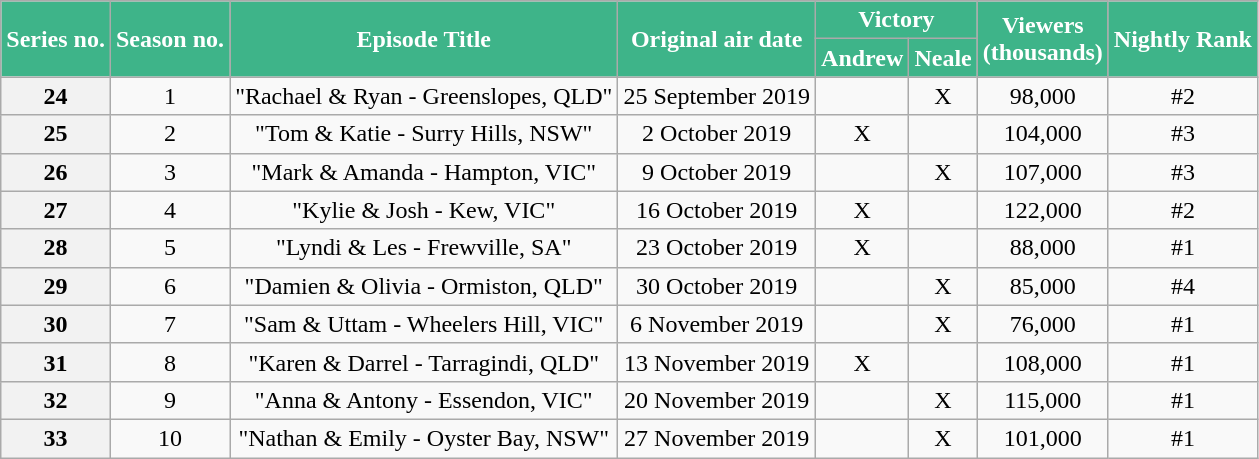<table class="wikitable sortable" style="text-align:center">
<tr>
<th rowspan=2 scope="col" style="background:#3EB489; color:white;">Series no.</th>
<th rowspan=2 scope="col" style="background:#3EB489; color:white;">Season no.</th>
<th rowspan=2 scope="col" style="background:#3EB489; color:white;">Episode Title</th>
<th rowspan=2 scope="col" style="background:#3EB489; color:white;">Original air date</th>
<th colspan="2" scope="col" style="background:#3EB489; color:white;">Victory</th>
<th rowspan=2 scope="col" style="background:#3EB489; color:white;">Viewers<br>(thousands)</th>
<th rowspan=2 scope="col" style="background:#3EB489; color:white;">Nightly Rank</th>
</tr>
<tr>
<th scope="col" style="background:#3EB489; color:white;">Andrew</th>
<th scope="col" style="background:#3EB489; color:white;">Neale</th>
</tr>
<tr>
<th>24</th>
<td>1</td>
<td>"Rachael & Ryan - Greenslopes, QLD"</td>
<td>25 September 2019</td>
<td></td>
<td>X</td>
<td>98,000</td>
<td>#2</td>
</tr>
<tr>
<th>25</th>
<td>2</td>
<td>"Tom & Katie - Surry Hills, NSW"</td>
<td>2 October 2019</td>
<td>X</td>
<td></td>
<td>104,000</td>
<td>#3</td>
</tr>
<tr>
<th>26</th>
<td>3</td>
<td>"Mark & Amanda - Hampton, VIC"</td>
<td>9 October 2019</td>
<td></td>
<td>X</td>
<td>107,000</td>
<td>#3</td>
</tr>
<tr>
<th>27</th>
<td>4</td>
<td>"Kylie & Josh - Kew, VIC"</td>
<td>16 October 2019</td>
<td>X</td>
<td></td>
<td>122,000</td>
<td>#2</td>
</tr>
<tr>
<th>28</th>
<td>5</td>
<td>"Lyndi & Les - Frewville, SA"</td>
<td>23 October 2019</td>
<td>X</td>
<td></td>
<td>88,000</td>
<td>#1</td>
</tr>
<tr>
<th>29</th>
<td>6</td>
<td>"Damien & Olivia - Ormiston, QLD"</td>
<td>30 October 2019</td>
<td></td>
<td>X</td>
<td>85,000</td>
<td>#4</td>
</tr>
<tr>
<th>30</th>
<td>7</td>
<td>"Sam & Uttam - Wheelers Hill, VIC"</td>
<td>6 November 2019</td>
<td></td>
<td>X</td>
<td>76,000</td>
<td>#1</td>
</tr>
<tr>
<th>31</th>
<td>8</td>
<td>"Karen & Darrel - Tarragindi, QLD"</td>
<td>13 November 2019</td>
<td>X</td>
<td></td>
<td>108,000</td>
<td>#1</td>
</tr>
<tr>
<th>32</th>
<td>9</td>
<td>"Anna & Antony - Essendon, VIC"</td>
<td>20 November 2019</td>
<td></td>
<td>X</td>
<td>115,000</td>
<td>#1</td>
</tr>
<tr>
<th>33</th>
<td>10</td>
<td>"Nathan & Emily - Oyster Bay, NSW"</td>
<td>27 November 2019</td>
<td></td>
<td>X</td>
<td>101,000</td>
<td>#1</td>
</tr>
</table>
